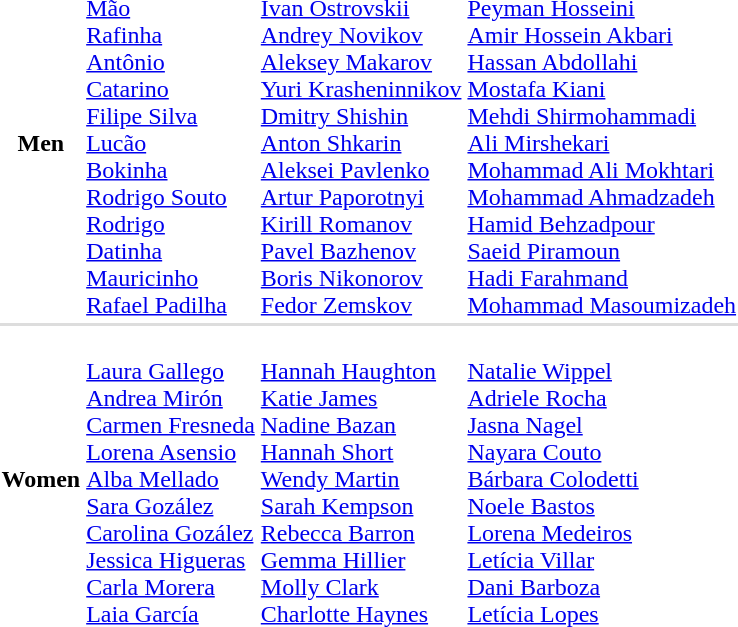<table>
<tr>
<th scope="row">Men</th>
<td><br><a href='#'>Mão</a><br><a href='#'>Rafinha</a><br><a href='#'>Antônio</a><br><a href='#'>Catarino</a><br><a href='#'>Filipe Silva</a><br><a href='#'>Lucão</a><br><a href='#'>Bokinha</a><br><a href='#'>Rodrigo Souto</a><br><a href='#'>Rodrigo</a><br><a href='#'>Datinha</a><br><a href='#'>Mauricinho</a><br><a href='#'>Rafael Padilha</a></td>
<td><br><a href='#'>Ivan Ostrovskii</a><br><a href='#'>Andrey Novikov</a><br><a href='#'>Aleksey Makarov</a><br><a href='#'>Yuri Krasheninnikov</a><br><a href='#'>Dmitry Shishin</a><br><a href='#'>Anton Shkarin</a><br><a href='#'>Aleksei Pavlenko</a><br><a href='#'>Artur Paporotnyi</a><br><a href='#'>Kirill Romanov</a><br><a href='#'>Pavel Bazhenov</a><br><a href='#'>Boris Nikonorov</a><br><a href='#'>Fedor Zemskov</a></td>
<td><br><a href='#'>Peyman Hosseini</a><br><a href='#'>Amir Hossein Akbari</a><br><a href='#'>Hassan Abdollahi</a><br><a href='#'>Mostafa Kiani</a><br><a href='#'>Mehdi Shirmohammadi</a><br><a href='#'>Ali Mirshekari</a><br><a href='#'>Mohammad Ali Mokhtari</a><br><a href='#'>Mohammad Ahmadzadeh</a><br><a href='#'>Hamid Behzadpour</a><br><a href='#'>Saeid Piramoun</a><br><a href='#'>Hadi Farahmand</a><br><a href='#'>Mohammad Masoumizadeh</a></td>
</tr>
<tr bgcolor=#DDDDDD>
<td colspan=4></td>
</tr>
<tr>
<th scope="row">Women</th>
<td><br><a href='#'>Laura Gallego</a><br><a href='#'>Andrea Mirón</a><br><a href='#'>Carmen Fresneda</a><br><a href='#'>Lorena Asensio</a><br><a href='#'>Alba Mellado</a><br><a href='#'>Sara Gozález</a><br><a href='#'>Carolina Gozález</a><br><a href='#'>Jessica Higueras</a><br><a href='#'>Carla Morera</a><br><a href='#'>Laia García</a></td>
<td><br><a href='#'>Hannah Haughton</a><br><a href='#'>Katie James</a><br><a href='#'>Nadine Bazan</a><br><a href='#'>Hannah Short</a><br><a href='#'>Wendy Martin</a><br><a href='#'>Sarah Kempson</a><br><a href='#'>Rebecca Barron</a><br><a href='#'>Gemma Hillier</a><br><a href='#'>Molly Clark</a><br><a href='#'>Charlotte Haynes</a></td>
<td><br><a href='#'>Natalie Wippel</a><br><a href='#'>Adriele Rocha</a><br><a href='#'>Jasna Nagel</a><br><a href='#'>Nayara Couto</a><br><a href='#'>Bárbara Colodetti</a><br><a href='#'>Noele Bastos</a><br><a href='#'>Lorena Medeiros</a><br><a href='#'>Letícia Villar</a><br><a href='#'>Dani Barboza</a><br><a href='#'>Letícia Lopes</a></td>
</tr>
</table>
